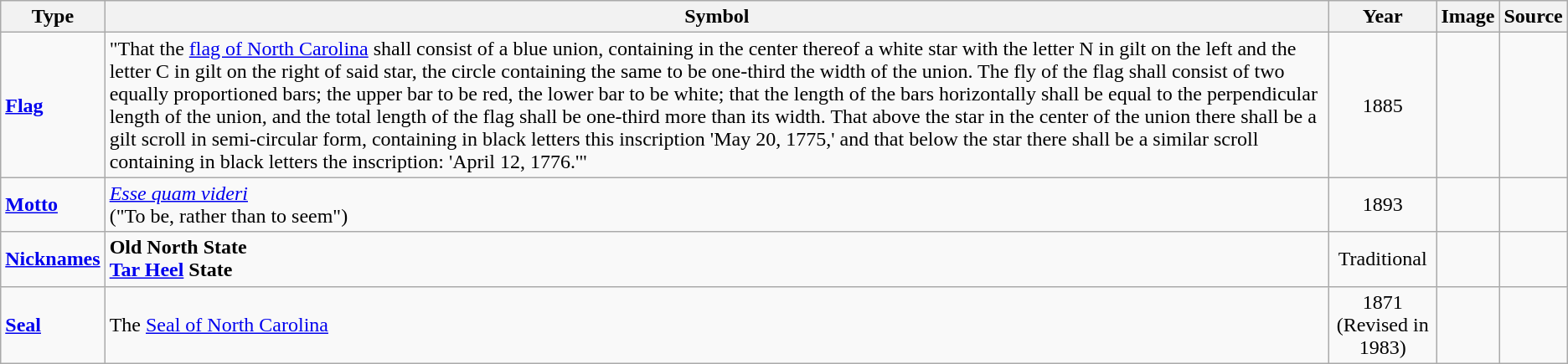<table class="wikitable">
<tr>
<th align="center">Type</th>
<th align="center">Symbol</th>
<th align="center">Year</th>
<th align="center">Image</th>
<th align="center">Source</th>
</tr>
<tr>
<td><strong><a href='#'>Flag</a></strong></td>
<td>"That the <a href='#'>flag of North Carolina</a> shall consist of a blue union, containing in the center thereof a white star with the letter N in gilt on the left and the letter C in gilt on the right of said star, the circle containing the same to be one-third the width of the union. The fly of the flag shall consist of two equally proportioned bars; the upper bar to be red, the lower bar to be white; that the length of the bars horizontally shall be equal to the perpendicular length of the union, and the total length of the flag shall be one-third more than its width. That above the star in the center of the union there shall be a gilt scroll in semi-circular form, containing in black letters this inscription 'May 20, 1775,' and that below the star there shall be a similar scroll containing in black letters the inscription: 'April 12, 1776.'"</td>
<td align="center">1885</td>
<td align="center"></td>
<td align="center"></td>
</tr>
<tr>
<td><strong><a href='#'>Motto</a></strong></td>
<td><em><a href='#'>Esse quam videri</a></em><br>("To be, rather than to seem")</td>
<td align="center">1893</td>
<td align="center"></td>
<td align="center"></td>
</tr>
<tr>
<td><strong><a href='#'>Nicknames</a></strong></td>
<td><strong>Old North State</strong><br><strong><a href='#'>Tar Heel</a> State</strong></td>
<td align="center">Traditional</td>
<td align="center"></td>
<td align="center"></td>
</tr>
<tr>
<td><strong><a href='#'>Seal</a></strong></td>
<td>The <a href='#'>Seal of North Carolina</a></td>
<td align="center">1871<br>(Revised in 1983)</td>
<td align="center"></td>
<td align="center"></td>
</tr>
</table>
